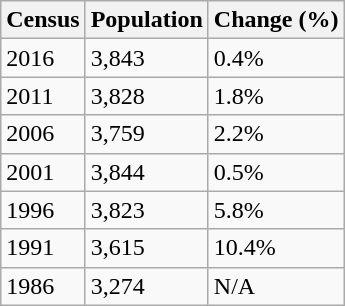<table class="wikitable">
<tr>
<th>Census</th>
<th>Population</th>
<th>Change (%)</th>
</tr>
<tr>
<td>2016</td>
<td>3,843</td>
<td>0.4%</td>
</tr>
<tr>
<td>2011</td>
<td>3,828</td>
<td>1.8%</td>
</tr>
<tr>
<td>2006</td>
<td>3,759</td>
<td>2.2%</td>
</tr>
<tr>
<td>2001</td>
<td>3,844</td>
<td>0.5%</td>
</tr>
<tr>
<td>1996</td>
<td>3,823</td>
<td>5.8%</td>
</tr>
<tr>
<td>1991</td>
<td>3,615</td>
<td>10.4%</td>
</tr>
<tr>
<td>1986</td>
<td>3,274</td>
<td>N/A</td>
</tr>
</table>
